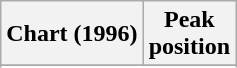<table class="wikitable sortable">
<tr>
<th align="left">Chart (1996)</th>
<th align="center">Peak<br>position</th>
</tr>
<tr>
</tr>
<tr>
</tr>
</table>
